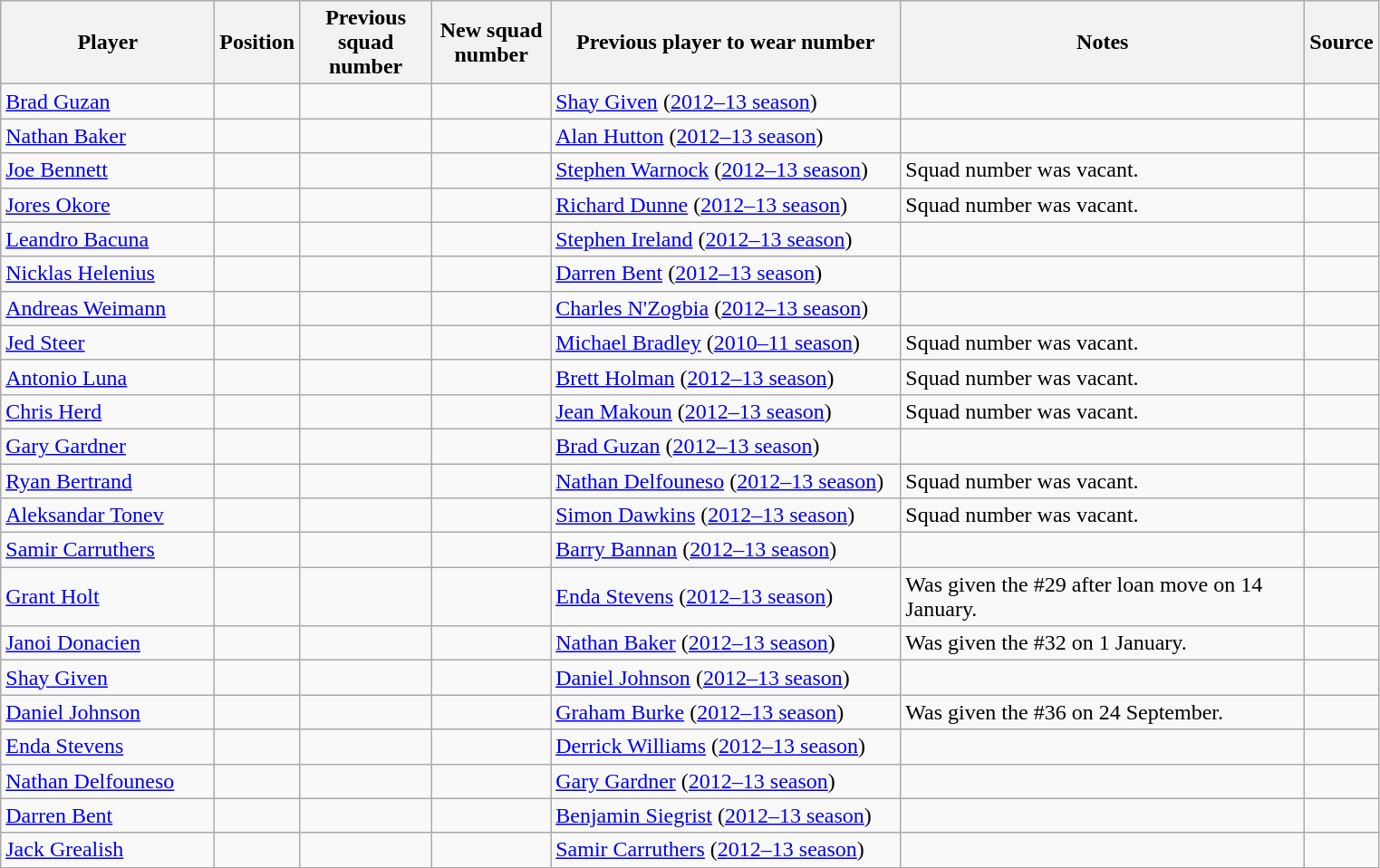<table class="wikitable">
<tr>
<th width=150>Player</th>
<th width=40>Position</th>
<th width=90>Previous squad number</th>
<th width=80>New squad number</th>
<th width=250>Previous player to wear number</th>
<th width=290>Notes</th>
<th width=20>Source</th>
</tr>
<tr>
<td> <a href='#'>Brad Guzan</a></td>
<td></td>
<td></td>
<td></td>
<td> <a href='#'>Shay Given</a> (<a href='#'>2012–13 season</a>)</td>
<td></td>
<td></td>
</tr>
<tr>
<td> <a href='#'>Nathan Baker</a></td>
<td></td>
<td></td>
<td></td>
<td> <a href='#'>Alan Hutton</a> (<a href='#'>2012–13 season</a>)</td>
<td></td>
<td></td>
</tr>
<tr>
<td> <a href='#'>Joe Bennett</a></td>
<td></td>
<td></td>
<td></td>
<td> <a href='#'>Stephen Warnock</a> (<a href='#'>2012–13 season</a>)</td>
<td>Squad number was vacant.</td>
<td></td>
</tr>
<tr>
<td> <a href='#'>Jores Okore</a></td>
<td></td>
<td></td>
<td></td>
<td> <a href='#'>Richard Dunne</a> (<a href='#'>2012–13 season</a>)</td>
<td>Squad number was vacant.</td>
<td></td>
</tr>
<tr>
<td> <a href='#'>Leandro Bacuna</a></td>
<td></td>
<td></td>
<td></td>
<td> <a href='#'>Stephen Ireland</a> (<a href='#'>2012–13 season</a>)</td>
<td></td>
<td></td>
</tr>
<tr>
<td> <a href='#'>Nicklas Helenius</a></td>
<td></td>
<td></td>
<td></td>
<td> <a href='#'>Darren Bent</a> (<a href='#'>2012–13 season</a>)</td>
<td></td>
<td></td>
</tr>
<tr>
<td> <a href='#'>Andreas Weimann</a></td>
<td></td>
<td></td>
<td></td>
<td> <a href='#'>Charles N'Zogbia</a> (<a href='#'>2012–13 season</a>)</td>
<td></td>
<td></td>
</tr>
<tr>
<td> <a href='#'>Jed Steer</a></td>
<td></td>
<td></td>
<td></td>
<td> <a href='#'>Michael Bradley</a> (<a href='#'>2010–11 season</a>)</td>
<td>Squad number was vacant.</td>
<td></td>
</tr>
<tr>
<td> <a href='#'>Antonio Luna</a></td>
<td></td>
<td></td>
<td></td>
<td> <a href='#'>Brett Holman</a> (<a href='#'>2012–13 season</a>)</td>
<td>Squad number was vacant.</td>
<td></td>
</tr>
<tr>
<td> <a href='#'>Chris Herd</a></td>
<td></td>
<td></td>
<td></td>
<td> <a href='#'>Jean Makoun</a> (<a href='#'>2012–13 season</a>)</td>
<td>Squad number was vacant.</td>
<td></td>
</tr>
<tr>
<td> <a href='#'>Gary Gardner</a></td>
<td></td>
<td></td>
<td></td>
<td> <a href='#'>Brad Guzan</a> (<a href='#'>2012–13 season</a>)</td>
<td></td>
<td></td>
</tr>
<tr>
<td> <a href='#'>Ryan Bertrand</a></td>
<td></td>
<td></td>
<td></td>
<td> <a href='#'>Nathan Delfouneso</a> (<a href='#'>2012–13 season</a>)</td>
<td>Squad number was vacant.</td>
<td></td>
</tr>
<tr>
<td> <a href='#'>Aleksandar Tonev</a></td>
<td></td>
<td></td>
<td></td>
<td> <a href='#'>Simon Dawkins</a> (<a href='#'>2012–13 season</a>)</td>
<td>Squad number was vacant.</td>
<td></td>
</tr>
<tr>
<td> <a href='#'>Samir Carruthers</a></td>
<td></td>
<td></td>
<td></td>
<td> <a href='#'>Barry Bannan</a> (<a href='#'>2012–13 season</a>)</td>
<td></td>
<td></td>
</tr>
<tr>
<td> <a href='#'>Grant Holt</a></td>
<td></td>
<td></td>
<td></td>
<td> <a href='#'>Enda Stevens</a> (<a href='#'>2012–13 season</a>)</td>
<td>Was given the #29 after loan move on 14 January.</td>
<td></td>
</tr>
<tr>
<td> <a href='#'>Janoi Donacien</a></td>
<td></td>
<td></td>
<td></td>
<td> <a href='#'>Nathan Baker</a> (<a href='#'>2012–13 season</a>)</td>
<td>Was given the #32 on 1 January.</td>
<td></td>
</tr>
<tr>
<td> <a href='#'>Shay Given</a></td>
<td></td>
<td></td>
<td></td>
<td> <a href='#'>Daniel Johnson</a> (<a href='#'>2012–13 season</a>)</td>
<td></td>
<td></td>
</tr>
<tr>
<td> <a href='#'>Daniel Johnson</a></td>
<td></td>
<td></td>
<td></td>
<td> <a href='#'>Graham Burke</a> (<a href='#'>2012–13 season</a>)</td>
<td>Was given the #36 on 24 September.</td>
<td></td>
</tr>
<tr>
<td> <a href='#'>Enda Stevens</a></td>
<td></td>
<td></td>
<td></td>
<td> <a href='#'>Derrick Williams</a> (<a href='#'>2012–13 season</a>)</td>
<td></td>
<td><br></td>
</tr>
<tr>
<td> <a href='#'>Nathan Delfouneso</a></td>
<td></td>
<td></td>
<td></td>
<td> <a href='#'>Gary Gardner</a> (<a href='#'>2012–13 season</a>)</td>
<td></td>
<td></td>
</tr>
<tr>
<td> <a href='#'>Darren Bent</a></td>
<td></td>
<td></td>
<td></td>
<td> <a href='#'>Benjamin Siegrist</a> (<a href='#'>2012–13 season</a>)</td>
<td></td>
<td></td>
</tr>
<tr>
<td> <a href='#'>Jack Grealish</a></td>
<td></td>
<td></td>
<td></td>
<td> <a href='#'>Samir Carruthers</a> (<a href='#'>2012–13 season</a>)</td>
<td></td>
<td></td>
</tr>
</table>
